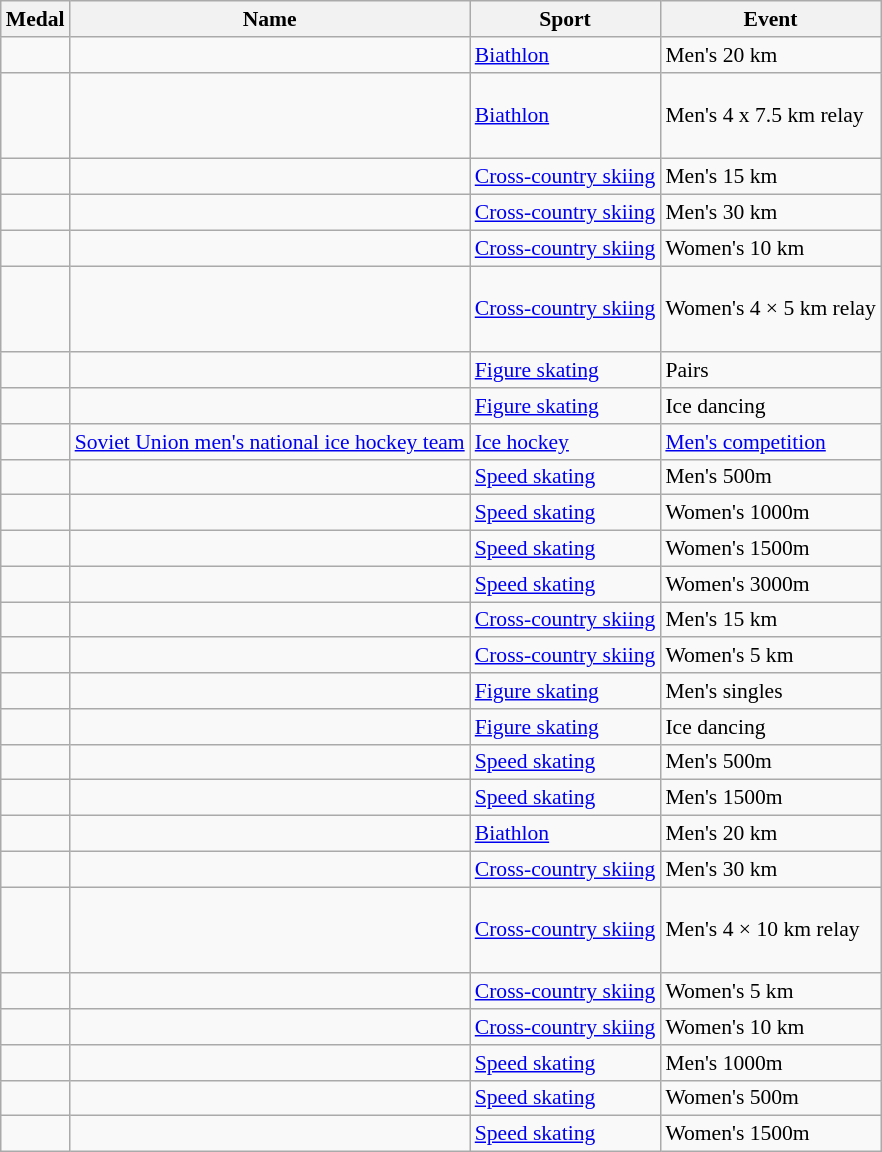<table class="wikitable sortable" style="font-size:90%">
<tr>
<th>Medal</th>
<th>Name</th>
<th>Sport</th>
<th>Event</th>
</tr>
<tr>
<td></td>
<td></td>
<td><a href='#'>Biathlon</a></td>
<td>Men's 20 km</td>
</tr>
<tr>
<td></td>
<td> <br>  <br>  <br> </td>
<td><a href='#'>Biathlon</a></td>
<td>Men's 4 x 7.5 km relay</td>
</tr>
<tr>
<td></td>
<td></td>
<td><a href='#'>Cross-country skiing</a></td>
<td>Men's 15 km</td>
</tr>
<tr>
<td></td>
<td></td>
<td><a href='#'>Cross-country skiing</a></td>
<td>Men's 30 km</td>
</tr>
<tr>
<td></td>
<td></td>
<td><a href='#'>Cross-country skiing</a></td>
<td>Women's 10 km</td>
</tr>
<tr>
<td></td>
<td> <br>  <br>  <br> </td>
<td><a href='#'>Cross-country skiing</a></td>
<td>Women's 4 × 5 km relay</td>
</tr>
<tr>
<td></td>
<td> <br> </td>
<td><a href='#'>Figure skating</a></td>
<td>Pairs</td>
</tr>
<tr>
<td></td>
<td> <br> </td>
<td><a href='#'>Figure skating</a></td>
<td>Ice dancing</td>
</tr>
<tr>
<td></td>
<td><a href='#'>Soviet Union men's national ice hockey team</a><br></td>
<td><a href='#'>Ice hockey</a></td>
<td><a href='#'>Men's competition</a></td>
</tr>
<tr>
<td></td>
<td></td>
<td><a href='#'>Speed skating</a></td>
<td>Men's 500m</td>
</tr>
<tr>
<td></td>
<td></td>
<td><a href='#'>Speed skating</a></td>
<td>Women's 1000m</td>
</tr>
<tr>
<td></td>
<td></td>
<td><a href='#'>Speed skating</a></td>
<td>Women's 1500m</td>
</tr>
<tr>
<td></td>
<td></td>
<td><a href='#'>Speed skating</a></td>
<td>Women's 3000m</td>
</tr>
<tr>
<td></td>
<td></td>
<td><a href='#'>Cross-country skiing</a></td>
<td>Men's 15 km</td>
</tr>
<tr>
<td></td>
<td></td>
<td><a href='#'>Cross-country skiing</a></td>
<td>Women's 5 km</td>
</tr>
<tr>
<td></td>
<td></td>
<td><a href='#'>Figure skating</a></td>
<td>Men's singles</td>
</tr>
<tr>
<td></td>
<td> <br> </td>
<td><a href='#'>Figure skating</a></td>
<td>Ice dancing</td>
</tr>
<tr>
<td></td>
<td></td>
<td><a href='#'>Speed skating</a></td>
<td>Men's 500m</td>
</tr>
<tr>
<td></td>
<td></td>
<td><a href='#'>Speed skating</a></td>
<td>Men's 1500m</td>
</tr>
<tr>
<td></td>
<td></td>
<td><a href='#'>Biathlon</a></td>
<td>Men's 20 km</td>
</tr>
<tr>
<td></td>
<td></td>
<td><a href='#'>Cross-country skiing</a></td>
<td>Men's 30 km</td>
</tr>
<tr>
<td></td>
<td> <br>  <br>  <br> </td>
<td><a href='#'>Cross-country skiing</a></td>
<td>Men's 4 × 10 km relay</td>
</tr>
<tr>
<td></td>
<td></td>
<td><a href='#'>Cross-country skiing</a></td>
<td>Women's 5 km</td>
</tr>
<tr>
<td></td>
<td></td>
<td><a href='#'>Cross-country skiing</a></td>
<td>Women's 10 km</td>
</tr>
<tr>
<td></td>
<td></td>
<td><a href='#'>Speed skating</a></td>
<td>Men's 1000m</td>
</tr>
<tr>
<td></td>
<td></td>
<td><a href='#'>Speed skating</a></td>
<td>Women's 500m</td>
</tr>
<tr>
<td></td>
<td></td>
<td><a href='#'>Speed skating</a></td>
<td>Women's 1500m</td>
</tr>
</table>
